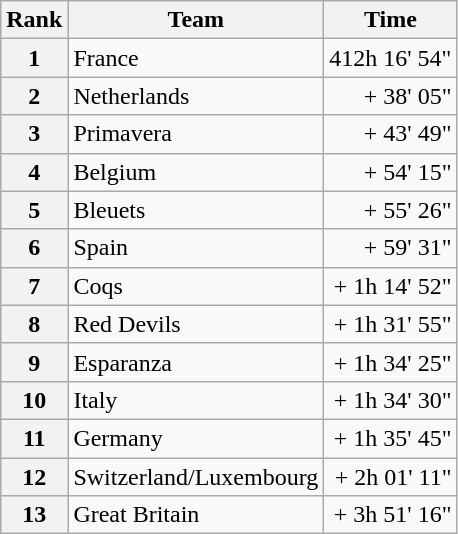<table class="wikitable">
<tr>
<th scope="col">Rank</th>
<th scope="col">Team</th>
<th scope="col">Time</th>
</tr>
<tr>
<th scope="row">1</th>
<td>France</td>
<td style="text-align:right;">412h 16' 54"</td>
</tr>
<tr>
<th scope="row">2</th>
<td>Netherlands</td>
<td style="text-align:right;">+ 38' 05"</td>
</tr>
<tr>
<th scope="row">3</th>
<td>Primavera</td>
<td style="text-align:right;">+ 43' 49"</td>
</tr>
<tr>
<th scope="row">4</th>
<td>Belgium</td>
<td style="text-align:right;">+ 54' 15"</td>
</tr>
<tr>
<th scope="row">5</th>
<td>Bleuets</td>
<td style="text-align:right;">+ 55' 26"</td>
</tr>
<tr>
<th scope="row">6</th>
<td>Spain</td>
<td style="text-align:right;">+ 59' 31"</td>
</tr>
<tr>
<th scope="row">7</th>
<td>Coqs</td>
<td style="text-align:right;">+ 1h 14' 52"</td>
</tr>
<tr>
<th scope="row">8</th>
<td>Red Devils</td>
<td style="text-align:right;">+ 1h 31' 55"</td>
</tr>
<tr>
<th scope="row">9</th>
<td>Esparanza</td>
<td style="text-align:right;">+ 1h 34' 25"</td>
</tr>
<tr>
<th scope="row">10</th>
<td>Italy</td>
<td style="text-align:right;">+ 1h 34' 30"</td>
</tr>
<tr>
<th scope="row">11</th>
<td>Germany</td>
<td style="text-align:right;">+ 1h 35' 45"</td>
</tr>
<tr>
<th scope="row">12</th>
<td>Switzerland/Luxembourg</td>
<td style="text-align:right;">+ 2h 01' 11"</td>
</tr>
<tr>
<th scope="row">13</th>
<td>Great Britain</td>
<td style="text-align:right;">+ 3h 51' 16"</td>
</tr>
</table>
